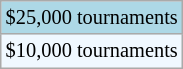<table class="wikitable" style="font-size:85%;">
<tr bgcolor=lightblue>
<td>$25,000 tournaments</td>
</tr>
<tr bgcolor="#f0f8ff">
<td>$10,000 tournaments</td>
</tr>
</table>
